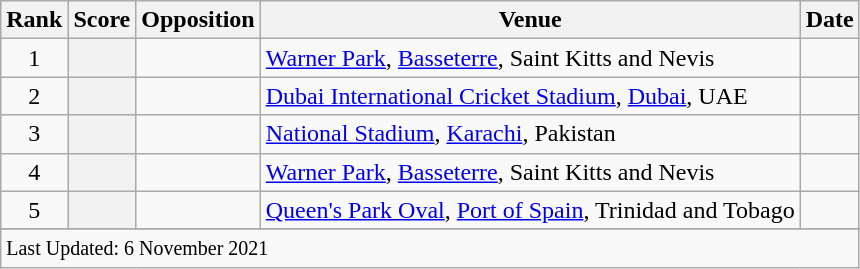<table class="wikitable plainrowheaders sortable">
<tr>
<th scope=col>Rank</th>
<th scope=col>Score</th>
<th scope=col>Opposition</th>
<th scope=col>Venue</th>
<th scope=col>Date</th>
</tr>
<tr>
<td align=center>1</td>
<th scope=row style=text-align:center;></th>
<td></td>
<td><a href='#'>Warner Park</a>, <a href='#'>Basseterre</a>, Saint Kitts and Nevis</td>
<td></td>
</tr>
<tr>
<td align=center>2</td>
<th scope=row style=text-align:center;></th>
<td></td>
<td><a href='#'>Dubai International Cricket Stadium</a>, <a href='#'>Dubai</a>, UAE</td>
<td> </td>
</tr>
<tr>
<td align=center>3</td>
<th scope=row style=text-align:center;></th>
<td></td>
<td><a href='#'>National Stadium</a>, <a href='#'>Karachi</a>, Pakistan</td>
<td></td>
</tr>
<tr>
<td align=center>4</td>
<th scope=row style=text-align:center;></th>
<td></td>
<td><a href='#'>Warner Park</a>, <a href='#'>Basseterre</a>, Saint Kitts and Nevis</td>
<td></td>
</tr>
<tr>
<td align=center>5</td>
<th scope=row style=text-align:center;></th>
<td></td>
<td><a href='#'>Queen's Park Oval</a>, <a href='#'>Port of Spain</a>, Trinidad and Tobago</td>
<td></td>
</tr>
<tr>
</tr>
<tr class=sortbottom>
<td colspan=5><small>Last Updated: 6 November 2021</small></td>
</tr>
</table>
